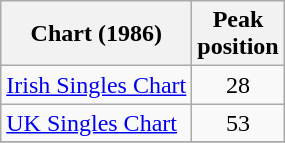<table class="wikitable sortable">
<tr>
<th>Chart (1986)</th>
<th>Peak<br>position</th>
</tr>
<tr>
<td><a href='#'>Irish Singles Chart</a></td>
<td style="text-align:center;">28</td>
</tr>
<tr>
<td><a href='#'>UK Singles Chart</a></td>
<td style="text-align:center;">53</td>
</tr>
<tr>
</tr>
</table>
